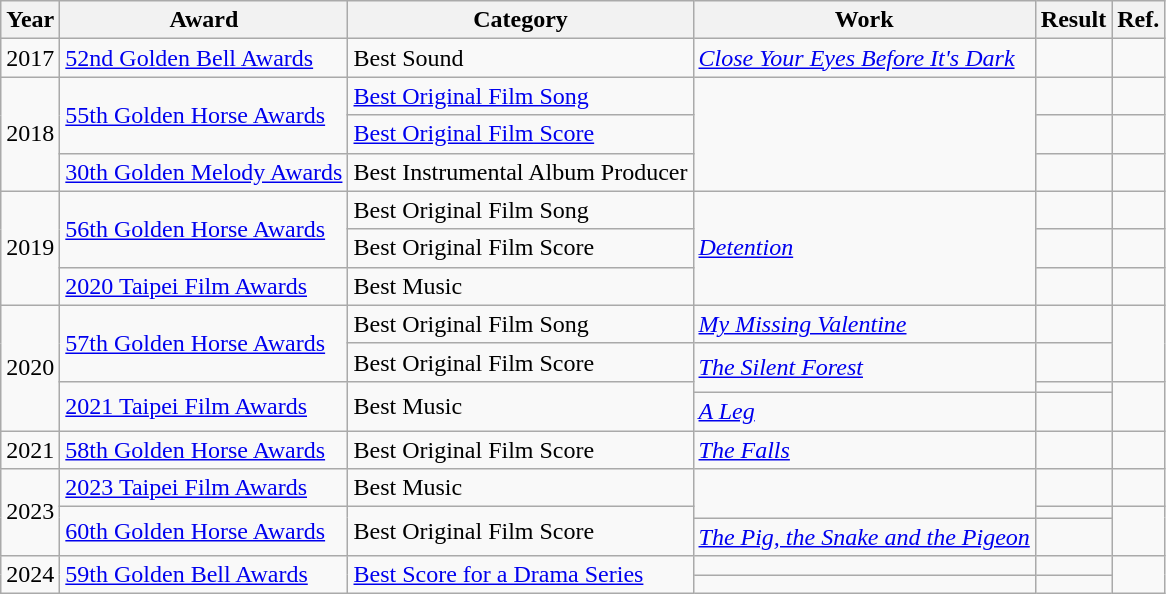<table class="wikitable plainrowheaders">
<tr>
<th>Year</th>
<th>Award</th>
<th>Category</th>
<th>Work</th>
<th>Result</th>
<th>Ref.</th>
</tr>
<tr>
<td>2017</td>
<td><a href='#'>52nd Golden Bell Awards</a></td>
<td>Best Sound</td>
<td><em><a href='#'>Close Your Eyes Before It's Dark</a></em></td>
<td></td>
<td></td>
</tr>
<tr>
<td rowspan="3">2018</td>
<td rowspan="2"><a href='#'>55th Golden Horse Awards</a></td>
<td><a href='#'>Best Original Film Song</a></td>
<td rowspan="3"><em></em></td>
<td></td>
<td></td>
</tr>
<tr>
<td><a href='#'>Best Original Film Score</a></td>
<td></td>
<td></td>
</tr>
<tr>
<td><a href='#'>30th Golden Melody Awards</a></td>
<td>Best Instrumental Album Producer</td>
<td></td>
<td></td>
</tr>
<tr>
<td rowspan="3">2019</td>
<td rowspan="2"><a href='#'>56th Golden Horse Awards</a></td>
<td>Best Original Film Song</td>
<td rowspan="3"><em><a href='#'>Detention</a></em></td>
<td></td>
<td></td>
</tr>
<tr>
<td>Best Original Film Score</td>
<td></td>
<td></td>
</tr>
<tr>
<td><a href='#'>2020 Taipei Film Awards</a></td>
<td>Best Music</td>
<td></td>
<td></td>
</tr>
<tr>
<td rowspan="4">2020</td>
<td rowspan="2"><a href='#'>57th Golden Horse Awards</a></td>
<td>Best Original Film Song</td>
<td><em><a href='#'>My Missing Valentine</a></em></td>
<td></td>
<td rowspan="2"></td>
</tr>
<tr>
<td>Best Original Film Score</td>
<td rowspan="2"><em><a href='#'>The Silent Forest</a></em></td>
<td></td>
</tr>
<tr>
<td rowspan="2"><a href='#'>2021 Taipei Film Awards</a></td>
<td rowspan="2">Best Music</td>
<td></td>
<td rowspan="2"></td>
</tr>
<tr>
<td><em><a href='#'>A Leg</a></em></td>
<td></td>
</tr>
<tr>
<td>2021</td>
<td><a href='#'>58th Golden Horse Awards</a></td>
<td>Best Original Film Score</td>
<td><em><a href='#'>The Falls</a></em></td>
<td></td>
<td></td>
</tr>
<tr>
<td rowspan="3">2023</td>
<td><a href='#'>2023 Taipei Film Awards</a></td>
<td>Best Music</td>
<td rowspan="2"><em></em></td>
<td></td>
<td></td>
</tr>
<tr>
<td rowspan="2"><a href='#'>60th Golden Horse Awards</a></td>
<td rowspan="2">Best Original Film Score</td>
<td></td>
<td rowspan="2"></td>
</tr>
<tr>
<td><em><a href='#'>The Pig, the Snake and the Pigeon</a></em></td>
<td></td>
</tr>
<tr>
<td rowspan="2">2024</td>
<td rowspan="2"><a href='#'>59th Golden Bell Awards</a></td>
<td rowspan="2"><a href='#'>Best Score for a Drama Series</a></td>
<td><em></em></td>
<td></td>
<td rowspan="2"></td>
</tr>
<tr>
<td><em></em></td>
<td></td>
</tr>
</table>
